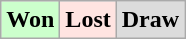<table class="wikitable">
<tr>
<td bgcolor="#ccffcc"><strong>Won</strong></td>
<td bgcolor="FFE4E1"><strong>Lost</strong></td>
<td bgcolor="DCDCDC"><strong>Draw</strong></td>
</tr>
</table>
